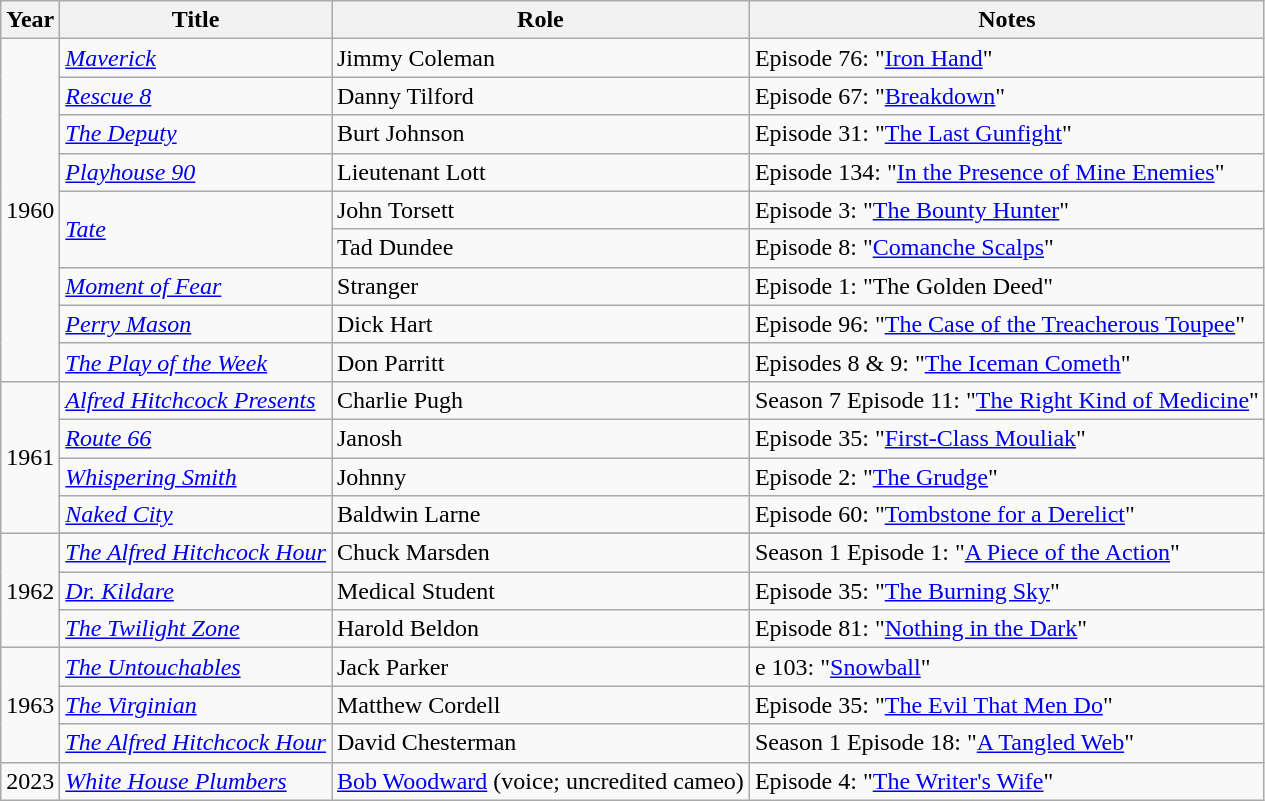<table class="wikitable sortable">
<tr>
<th>Year</th>
<th>Title</th>
<th>Role</th>
<th class="unsortable">Notes</th>
</tr>
<tr>
<td rowspan="9">1960</td>
<td><em><a href='#'>Maverick</a></em></td>
<td>Jimmy Coleman</td>
<td>Episode 76: "<a href='#'>Iron Hand</a>"</td>
</tr>
<tr>
<td><em><a href='#'>Rescue 8</a></em></td>
<td>Danny Tilford</td>
<td>Episode 67: "<a href='#'>Breakdown</a>"</td>
</tr>
<tr>
<td><em><a href='#'>The Deputy</a></em></td>
<td>Burt Johnson</td>
<td>Episode 31: "<a href='#'>The Last Gunfight</a>"</td>
</tr>
<tr>
<td><em><a href='#'>Playhouse 90</a></em></td>
<td>Lieutenant Lott</td>
<td>Episode 134: "<a href='#'>In the Presence of Mine Enemies</a>"</td>
</tr>
<tr>
<td rowspan="2"><em><a href='#'>Tate</a></em></td>
<td>John Torsett</td>
<td>Episode 3: "<a href='#'>The Bounty Hunter</a>"</td>
</tr>
<tr>
<td>Tad Dundee</td>
<td>Episode 8: "<a href='#'>Comanche Scalps</a>"</td>
</tr>
<tr>
<td><em><a href='#'>Moment of Fear</a></em></td>
<td>Stranger</td>
<td>Episode 1: "The Golden Deed"</td>
</tr>
<tr>
<td><em><a href='#'>Perry Mason</a></em></td>
<td>Dick Hart</td>
<td>Episode 96: "<a href='#'>The Case of the Treacherous Toupee</a>"</td>
</tr>
<tr>
<td><em><a href='#'>The Play of the Week</a></em></td>
<td>Don Parritt</td>
<td>Episodes 8 & 9: "<a href='#'>The Iceman Cometh</a>"</td>
</tr>
<tr>
<td rowspan="4">1961</td>
<td><em><a href='#'>Alfred Hitchcock Presents</a></em></td>
<td>Charlie Pugh</td>
<td>Season 7 Episode 11: "<a href='#'>The Right Kind of Medicine</a>"</td>
</tr>
<tr>
<td><em><a href='#'>Route 66</a></em></td>
<td>Janosh</td>
<td>Episode 35: "<a href='#'>First-Class Mouliak</a>"</td>
</tr>
<tr>
<td><em><a href='#'>Whispering Smith</a></em></td>
<td>Johnny</td>
<td>Episode 2: "<a href='#'>The Grudge</a>"</td>
</tr>
<tr>
<td><em><a href='#'>Naked City</a></em></td>
<td>Baldwin Larne</td>
<td>Episode 60: "<a href='#'>Tombstone for a Derelict</a>"</td>
</tr>
<tr>
<td rowspan="4">1962</td>
</tr>
<tr>
<td><em><a href='#'>The Alfred Hitchcock Hour</a></em></td>
<td>Chuck Marsden</td>
<td>Season 1 Episode 1: "<a href='#'>A Piece of the Action</a>"</td>
</tr>
<tr>
<td><em><a href='#'>Dr. Kildare</a></em></td>
<td>Medical Student</td>
<td>Episode 35: "<a href='#'>The Burning Sky</a>"</td>
</tr>
<tr>
<td><em><a href='#'>The Twilight Zone</a></em></td>
<td>Harold Beldon</td>
<td>Episode 81: "<a href='#'>Nothing in the Dark</a>"</td>
</tr>
<tr>
<td rowspan="3">1963</td>
<td><em><a href='#'>The Untouchables</a></em></td>
<td>Jack Parker</td>
<td>e 103: "<a href='#'>Snowball</a>"</td>
</tr>
<tr>
<td><em><a href='#'>The Virginian</a></em></td>
<td>Matthew Cordell</td>
<td>Episode 35: "<a href='#'>The Evil That Men Do</a>"</td>
</tr>
<tr>
<td><em><a href='#'>The Alfred Hitchcock Hour</a></em></td>
<td>David Chesterman</td>
<td>Season 1 Episode 18: "<a href='#'>A Tangled Web</a>"</td>
</tr>
<tr>
<td>2023</td>
<td><em><a href='#'>White House Plumbers</a></em></td>
<td><a href='#'>Bob Woodward</a> (voice; uncredited cameo)</td>
<td>Episode 4: "<a href='#'>The Writer's Wife</a>"</td>
</tr>
</table>
